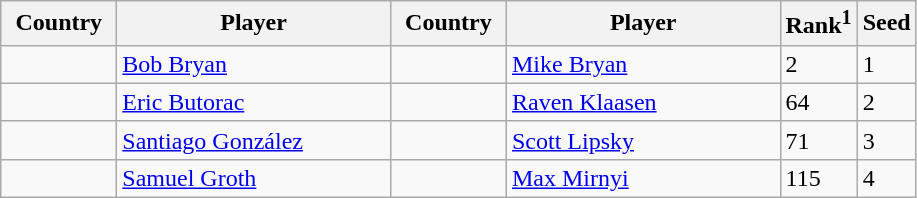<table class="sortable wikitable">
<tr>
<th width="70">Country</th>
<th width="175">Player</th>
<th width="70">Country</th>
<th width="175">Player</th>
<th>Rank<sup>1</sup></th>
<th>Seed</th>
</tr>
<tr>
<td></td>
<td><a href='#'>Bob Bryan</a></td>
<td></td>
<td><a href='#'>Mike Bryan</a></td>
<td>2</td>
<td>1</td>
</tr>
<tr>
<td></td>
<td><a href='#'>Eric Butorac</a></td>
<td></td>
<td><a href='#'>Raven Klaasen</a></td>
<td>64</td>
<td>2</td>
</tr>
<tr>
<td></td>
<td><a href='#'>Santiago González</a></td>
<td></td>
<td><a href='#'>Scott Lipsky</a></td>
<td>71</td>
<td>3</td>
</tr>
<tr>
<td></td>
<td><a href='#'>Samuel Groth</a></td>
<td></td>
<td><a href='#'>Max Mirnyi</a></td>
<td>115</td>
<td>4</td>
</tr>
</table>
